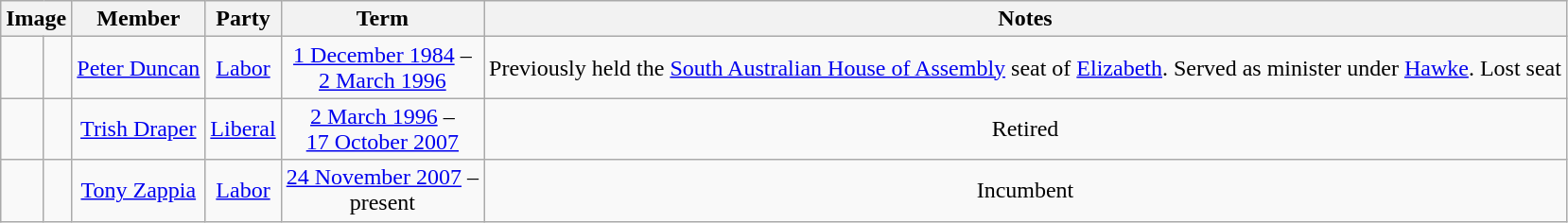<table class=wikitable style="text-align:center">
<tr>
<th colspan=2>Image</th>
<th>Member</th>
<th>Party</th>
<th>Term</th>
<th>Notes</th>
</tr>
<tr>
<td> </td>
<td></td>
<td><a href='#'>Peter Duncan</a><br></td>
<td><a href='#'>Labor</a></td>
<td nowrap><a href='#'>1 December 1984</a> –<br><a href='#'>2 March 1996</a></td>
<td>Previously held the <a href='#'>South Australian House of Assembly</a> seat of <a href='#'>Elizabeth</a>. Served as minister under <a href='#'>Hawke</a>. Lost seat</td>
</tr>
<tr>
<td> </td>
<td></td>
<td><a href='#'>Trish Draper</a><br></td>
<td><a href='#'>Liberal</a></td>
<td nowrap><a href='#'>2 March 1996</a> –<br><a href='#'>17 October 2007</a></td>
<td>Retired</td>
</tr>
<tr>
<td> </td>
<td></td>
<td><a href='#'>Tony Zappia</a><br></td>
<td><a href='#'>Labor</a></td>
<td nowrap><a href='#'>24 November 2007</a> –<br>present</td>
<td>Incumbent</td>
</tr>
</table>
